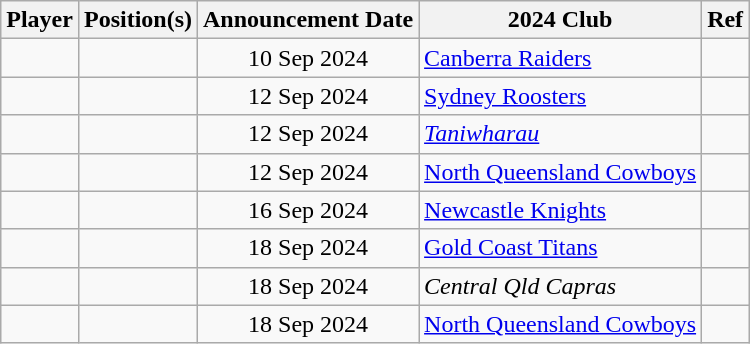<table class="wikitable sortable" style="text-align: center">
<tr>
<th>Player</th>
<th>Position(s)</th>
<th>Announcement Date</th>
<th>2024 Club</th>
<th class="unsortable">Ref</th>
</tr>
<tr>
<td align=left></td>
<td></td>
<td>10 Sep 2024</td>
<td align=left><a href='#'>Canberra Raiders</a></td>
<td></td>
</tr>
<tr>
<td align=left></td>
<td></td>
<td>12 Sep 2024</td>
<td align=left><a href='#'>Sydney Roosters</a></td>
<td></td>
</tr>
<tr>
<td align=left></td>
<td></td>
<td>12 Sep 2024</td>
<td align=left><em><a href='#'>Taniwharau</a></em></td>
<td></td>
</tr>
<tr>
<td align=left></td>
<td></td>
<td>12 Sep 2024</td>
<td align=left><a href='#'>North Queensland Cowboys</a></td>
<td></td>
</tr>
<tr>
<td align=left></td>
<td></td>
<td>16 Sep 2024</td>
<td align=left><a href='#'>Newcastle Knights</a></td>
<td></td>
</tr>
<tr>
<td align=left></td>
<td></td>
<td>18 Sep 2024</td>
<td align=left><a href='#'>Gold Coast Titans</a></td>
<td></td>
</tr>
<tr>
<td align=left></td>
<td></td>
<td>18 Sep 2024</td>
<td align=left><em>Central Qld Capras</em></td>
<td></td>
</tr>
<tr>
<td align=left></td>
<td></td>
<td>18 Sep 2024</td>
<td align=left><a href='#'>North Queensland Cowboys</a></td>
<td align=center></td>
</tr>
</table>
